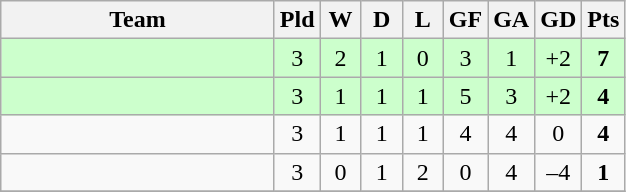<table class="wikitable" style="text-align: center;">
<tr>
<th width="175">Team</th>
<th width="20">Pld</th>
<th width="20">W</th>
<th width="20">D</th>
<th width="20">L</th>
<th width="20">GF</th>
<th width="20">GA</th>
<th width="20">GD</th>
<th width="20">Pts</th>
</tr>
<tr bgcolor="#ccffcc">
<td align=left></td>
<td>3</td>
<td>2</td>
<td>1</td>
<td>0</td>
<td>3</td>
<td>1</td>
<td>+2</td>
<td><strong>7</strong></td>
</tr>
<tr bgcolor="#ccffcc">
<td align=left></td>
<td>3</td>
<td>1</td>
<td>1</td>
<td>1</td>
<td>5</td>
<td>3</td>
<td>+2</td>
<td><strong>4</strong></td>
</tr>
<tr>
<td align=left></td>
<td>3</td>
<td>1</td>
<td>1</td>
<td>1</td>
<td>4</td>
<td>4</td>
<td>0</td>
<td><strong>4</strong></td>
</tr>
<tr>
<td align=left></td>
<td>3</td>
<td>0</td>
<td>1</td>
<td>2</td>
<td>0</td>
<td>4</td>
<td>–4</td>
<td><strong>1</strong></td>
</tr>
<tr>
</tr>
</table>
